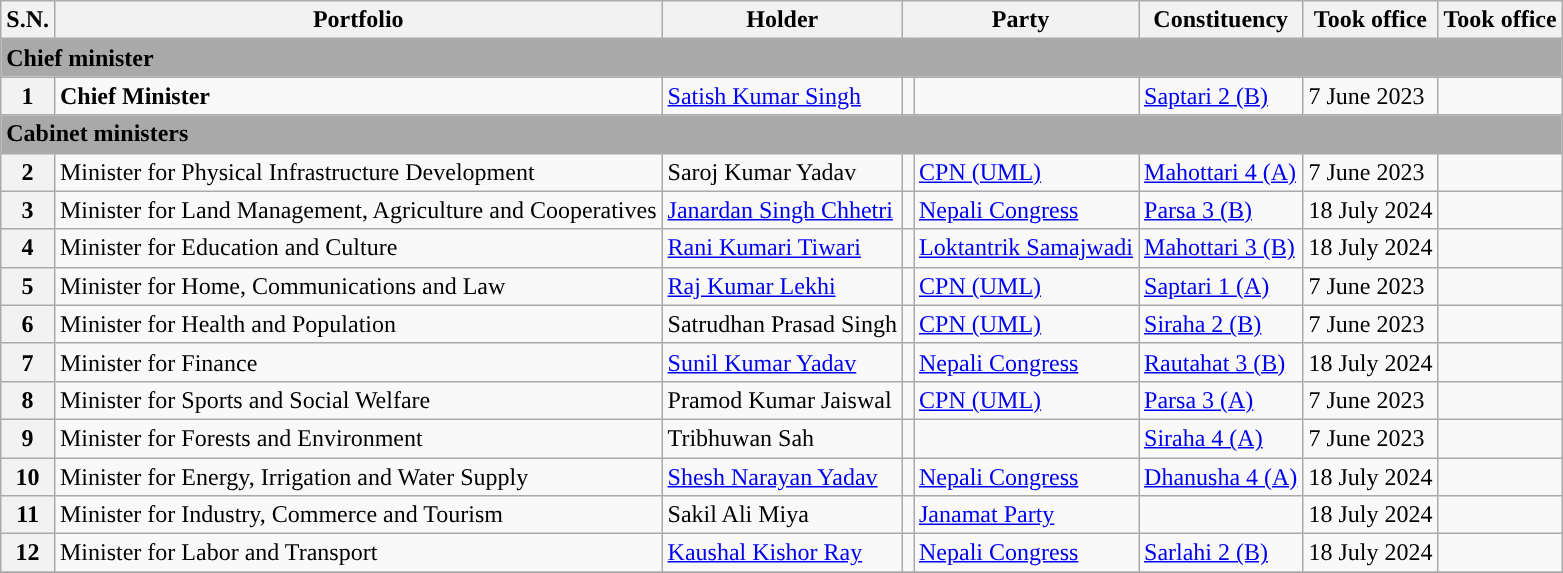<table class="wikitable">
<tr>
<th>S.N.</th>
<th>Portfolio</th>
<th>Holder</th>
<th colspan="2">Party</th>
<th>Constituency</th>
<th>Took office</th>
<th>Took office</th>
</tr>
<tr>
<td colspan="8" bgcolor="darkgrey"><strong>Chief minister</strong></td>
</tr>
<tr>
<th>1</th>
<td><strong>Chief Minister</strong></td>
<td><a href='#'>Satish Kumar Singh</a></td>
<td></td>
<td></td>
<td><a href='#'>Saptari 2 (B)</a></td>
<td>7 June 2023</td>
<td></td>
</tr>
<tr>
<td colspan="8" bgcolor="darkgrey"><strong>Cabinet ministers</strong></td>
</tr>
<tr>
<th>2</th>
<td>Minister for Physical Infrastructure Development</td>
<td>Saroj Kumar Yadav</td>
<td></td>
<td><a href='#'>CPN (UML)</a></td>
<td><a href='#'>Mahottari 4 (A)</a></td>
<td>7 June 2023</td>
<td></td>
</tr>
<tr>
<th>3</th>
<td>Minister for Land Management, Agriculture and Cooperatives</td>
<td><a href='#'>Janardan Singh Chhetri</a></td>
<td></td>
<td><a href='#'>Nepali Congress</a></td>
<td><a href='#'>Parsa 3 (B)</a></td>
<td>18 July 2024</td>
<td></td>
</tr>
<tr>
<th>4</th>
<td>Minister for Education and Culture</td>
<td><a href='#'>Rani Kumari Tiwari</a></td>
<td></td>
<td><a href='#'>Loktantrik Samajwadi</a></td>
<td><a href='#'>Mahottari 3 (B)</a></td>
<td>18 July 2024</td>
<td></td>
</tr>
<tr>
<th>5</th>
<td>Minister for Home, Communications and Law</td>
<td><a href='#'>Raj Kumar Lekhi</a></td>
<td></td>
<td><a href='#'>CPN (UML)</a></td>
<td><a href='#'>Saptari 1 (A)</a></td>
<td>7 June 2023</td>
<td></td>
</tr>
<tr>
<th>6</th>
<td>Minister for Health and Population</td>
<td>Satrudhan Prasad Singh</td>
<td></td>
<td><a href='#'>CPN (UML)</a></td>
<td><a href='#'>Siraha 2 (B)</a></td>
<td>7 June 2023</td>
<td></td>
</tr>
<tr>
<th>7</th>
<td>Minister for Finance</td>
<td><a href='#'>Sunil Kumar Yadav</a></td>
<td></td>
<td><a href='#'>Nepali Congress</a></td>
<td><a href='#'>Rautahat 3 (B)</a></td>
<td>18 July 2024</td>
<td></td>
</tr>
<tr>
<th>8</th>
<td>Minister for Sports and Social Welfare</td>
<td>Pramod Kumar Jaiswal</td>
<td></td>
<td><a href='#'>CPN (UML)</a></td>
<td><a href='#'>Parsa 3 (A)</a></td>
<td>7 June 2023</td>
<td></td>
</tr>
<tr>
<th>9</th>
<td>Minister for Forests and Environment</td>
<td>Tribhuwan Sah</td>
<td></td>
<td></td>
<td><a href='#'>Siraha 4 (A)</a></td>
<td>7 June 2023</td>
<td></td>
</tr>
<tr>
<th>10</th>
<td>Minister for Energy, Irrigation and Water Supply</td>
<td><a href='#'>Shesh Narayan Yadav</a></td>
<td></td>
<td><a href='#'>Nepali Congress</a></td>
<td><a href='#'>Dhanusha 4 (A)</a></td>
<td>18 July 2024</td>
<td></td>
</tr>
<tr>
<th>11</th>
<td>Minister for Industry, Commerce and Tourism</td>
<td>Sakil Ali Miya</td>
<td></td>
<td><a href='#'>Janamat Party</a></td>
<td></td>
<td>18 July 2024</td>
<td></td>
</tr>
<tr>
<th>12</th>
<td>Minister for Labor and Transport</td>
<td><a href='#'>Kaushal Kishor Ray</a></td>
<td></td>
<td><a href='#'>Nepali Congress</a></td>
<td><a href='#'>Sarlahi 2 (B)</a></td>
<td>18 July 2024</td>
<td></td>
</tr>
<tr>
</tr>
</table>
